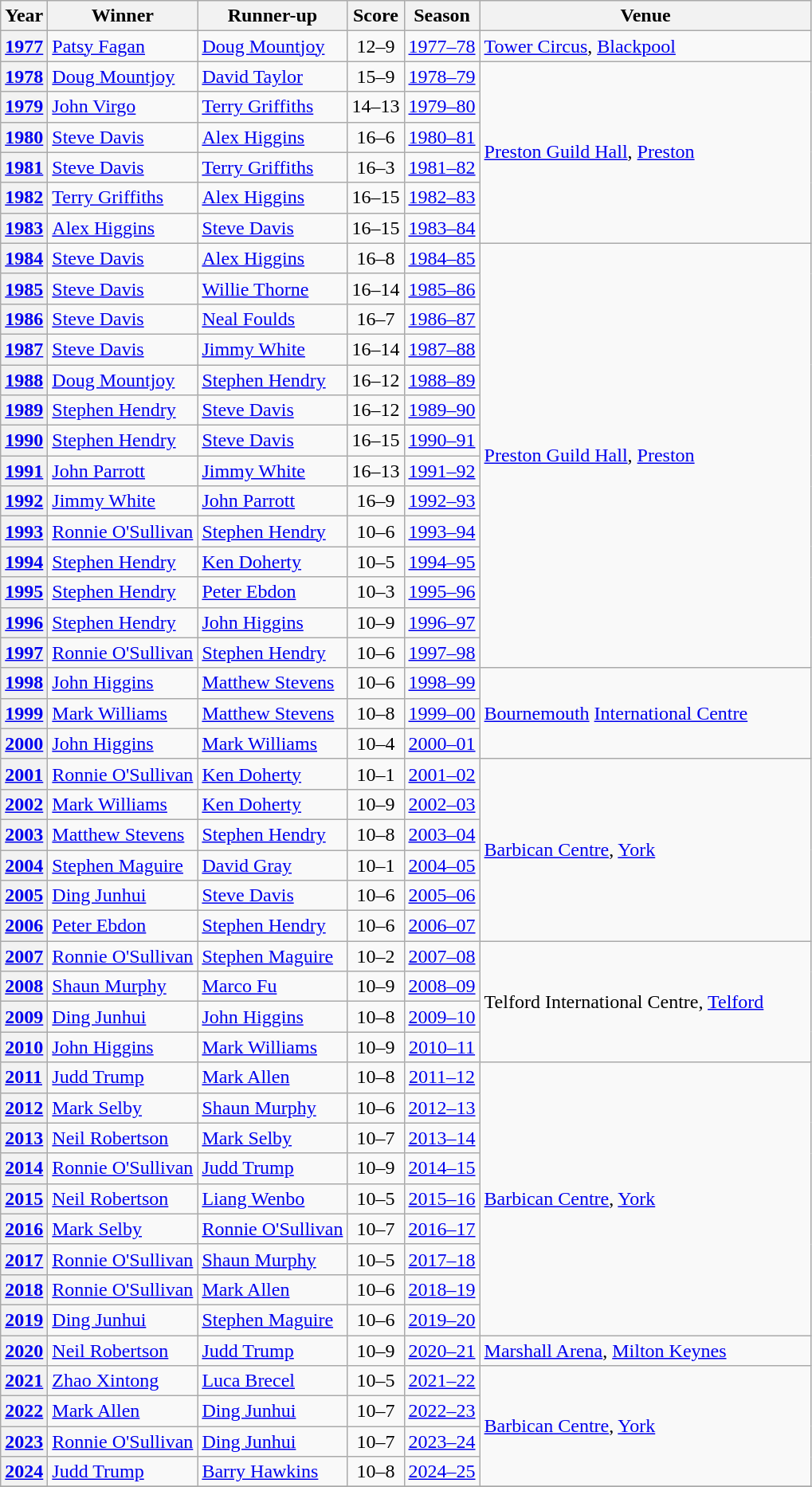<table class="wikitable sortable sticky-header">
<tr>
<th scope="col">Year</th>
<th scope="col">Winner</th>
<th scope="col">Runner-up</th>
<th scope="col">Score</th>
<th scope="col">Season</th>
<th scope="col" width="270">Venue</th>
</tr>
<tr>
<th scope="row"; style="text-align:left;"><a href='#'>1977</a></th>
<td data-sort-value="Fagan, Patsy"><a href='#'>Patsy Fagan</a></td>
<td data-sort-value="Mountjoy, Doug"><a href='#'>Doug Mountjoy</a></td>
<td style="text-align: center">12–9</td>
<td style="text-align: center"><a href='#'>1977–78</a></td>
<td><a href='#'>Tower Circus</a>, <a href='#'>Blackpool</a></td>
</tr>
<tr>
<th scope="row"; style="text-align:left;"><a href='#'>1978</a></th>
<td data-sort-value="Mountjoy, Doug"><a href='#'>Doug Mountjoy</a></td>
<td data-sort-value="Taylor, David"><a href='#'>David Taylor</a></td>
<td style="text-align: center">15–9</td>
<td style="text-align: center"><a href='#'>1978–79</a></td>
<td rowspan=6><a href='#'>Preston Guild Hall</a>, <a href='#'>Preston</a></td>
</tr>
<tr>
<th scope="row"; style="text-align:left;"><a href='#'>1979</a></th>
<td data-sort-value="Virgo, John"><a href='#'>John Virgo</a></td>
<td data-sort-value="Griffiths, Terry"><a href='#'>Terry Griffiths</a></td>
<td style="text-align: center">14–13</td>
<td style="text-align: center"><a href='#'>1979–80</a></td>
</tr>
<tr>
<th scope="row"; style="text-align:left;"><a href='#'>1980</a></th>
<td data-sort-value="Davis, Steve"><a href='#'>Steve Davis</a></td>
<td data-sort-value="Higgins, Alex"><a href='#'>Alex Higgins</a></td>
<td style="text-align: center">16–6</td>
<td style="text-align: center"><a href='#'>1980–81</a></td>
</tr>
<tr>
<th scope="row"; style="text-align:left;"><a href='#'>1981</a></th>
<td data-sort-value="Davis, Steve"><a href='#'>Steve Davis</a></td>
<td data-sort-value="Griffiths, Terry"><a href='#'>Terry Griffiths</a></td>
<td style="text-align: center">16–3</td>
<td style="text-align: center"><a href='#'>1981–82</a></td>
</tr>
<tr>
<th scope="row"; style="text-align:left;"><a href='#'>1982</a></th>
<td data-sort-value="Griffiths, Terry"><a href='#'>Terry Griffiths</a></td>
<td data-sort-value="Higgins, Alex"><a href='#'>Alex Higgins</a></td>
<td style="text-align: center">16–15</td>
<td style="text-align: center"><a href='#'>1982–83</a></td>
</tr>
<tr>
<th scope="row"; style="text-align:left;"><a href='#'>1983</a></th>
<td data-sort-value="Higgins, Alex"><a href='#'>Alex Higgins</a></td>
<td data-sort-value="Davis, Steve"><a href='#'>Steve Davis</a></td>
<td style="text-align: center">16–15</td>
<td style="text-align: center"><a href='#'>1983–84</a></td>
</tr>
<tr>
<th scope="row"; style="text-align:left;"><a href='#'>1984</a></th>
<td data-sort-value="Davis, Steve"><a href='#'>Steve Davis</a></td>
<td data-sort-value="Higgins, Alex"><a href='#'>Alex Higgins</a></td>
<td style="text-align: center">16–8</td>
<td style="text-align: center"><a href='#'>1984–85</a></td>
<td rowspan=14><a href='#'>Preston Guild Hall</a>, <a href='#'>Preston</a></td>
</tr>
<tr>
<th scope="row"; style="text-align:left;"><a href='#'>1985</a></th>
<td data-sort-value="Davis, Steve"><a href='#'>Steve Davis</a></td>
<td data-sort-value="Thorne, Willie"><a href='#'>Willie Thorne</a></td>
<td style="text-align: center">16–14</td>
<td style="text-align: center"><a href='#'>1985–86</a></td>
</tr>
<tr>
<th scope="row"; style="text-align:left;"><a href='#'>1986</a></th>
<td data-sort-value="Davis, Steve"><a href='#'>Steve Davis</a></td>
<td data-sort-value="Foulds, Neal"><a href='#'>Neal Foulds</a></td>
<td style="text-align: center">16–7</td>
<td style="text-align: center"><a href='#'>1986–87</a></td>
</tr>
<tr>
<th scope="row"; style="text-align:left;"><a href='#'>1987</a></th>
<td data-sort-value="Davis, Steve"><a href='#'>Steve Davis</a></td>
<td data-sort-value="White, Jimmy"><a href='#'>Jimmy White</a></td>
<td style="text-align: center">16–14</td>
<td style="text-align: center"><a href='#'>1987–88</a></td>
</tr>
<tr>
<th scope="row"; style="text-align:left;"><a href='#'>1988</a></th>
<td data-sort-value="Mountjoy, Doug"><a href='#'>Doug Mountjoy</a></td>
<td data-sort-value="Hendry, Stephen"><a href='#'>Stephen Hendry</a></td>
<td style="text-align: center">16–12</td>
<td style="text-align: center"><a href='#'>1988–89</a></td>
</tr>
<tr>
<th scope="row"; style="text-align:left;"><a href='#'>1989</a></th>
<td data-sort-value="Hendry, Stephen"><a href='#'>Stephen Hendry</a></td>
<td data-sort-value="Davis, Steve"><a href='#'>Steve Davis</a></td>
<td style="text-align: center">16–12</td>
<td style="text-align: center"><a href='#'>1989–90</a></td>
</tr>
<tr>
<th scope="row"; style="text-align:left;"><a href='#'>1990</a></th>
<td data-sort-value="Hendry, Stephen"><a href='#'>Stephen Hendry</a></td>
<td data-sort-value="Davis, Steve"><a href='#'>Steve Davis</a></td>
<td style="text-align: center">16–15</td>
<td style="text-align: center"><a href='#'>1990–91</a></td>
</tr>
<tr>
<th scope="row"; style="text-align:left;"><a href='#'>1991</a></th>
<td data-sort-value="Parrott, John"><a href='#'>John Parrott</a></td>
<td data-sort-value="White, Jimmy"><a href='#'>Jimmy White</a></td>
<td style="text-align: center">16–13</td>
<td style="text-align: center"><a href='#'>1991–92</a></td>
</tr>
<tr>
<th scope="row"; style="text-align:left;"><a href='#'>1992</a></th>
<td data-sort-value="White, Jimmy"><a href='#'>Jimmy White</a></td>
<td data-sort-value="Parrott, John"><a href='#'>John Parrott</a></td>
<td style="text-align: center">16–9</td>
<td style="text-align: center"><a href='#'>1992–93</a></td>
</tr>
<tr>
<th scope="row"; style="text-align:left;"><a href='#'>1993</a></th>
<td data-sort-value="O'Sullivan, Ronnie"><a href='#'>Ronnie O'Sullivan</a></td>
<td data-sort-value="Hendry, Stephen"><a href='#'>Stephen Hendry</a></td>
<td style="text-align: center">10–6</td>
<td style="text-align: center"><a href='#'>1993–94</a></td>
</tr>
<tr>
<th scope="row"; style="text-align:left;"><a href='#'>1994</a></th>
<td data-sort-value="Hendry, Stephen"><a href='#'>Stephen Hendry</a></td>
<td data-sort-value="Doherty, Ken"><a href='#'>Ken Doherty</a></td>
<td style="text-align: center">10–5</td>
<td style="text-align: center"><a href='#'>1994–95</a></td>
</tr>
<tr>
<th scope="row"; style="text-align:left;"><a href='#'>1995</a></th>
<td data-sort-value="Hendry, Stephen"><a href='#'>Stephen Hendry</a></td>
<td data-sort-value="Ebdon, Peter"><a href='#'>Peter Ebdon</a></td>
<td style="text-align: center">10–3</td>
<td style="text-align: center"><a href='#'>1995–96</a></td>
</tr>
<tr>
<th scope="row"; style="text-align:left;"><a href='#'>1996</a></th>
<td data-sort-value="Hendry, Stephen"><a href='#'>Stephen Hendry</a></td>
<td data-sort-value="Higgins, John"><a href='#'>John Higgins</a></td>
<td style="text-align: center">10–9</td>
<td style="text-align: center"><a href='#'>1996–97</a></td>
</tr>
<tr>
<th scope="row"; style="text-align:left;"><a href='#'>1997</a></th>
<td data-sort-value="O'Sullivan, Ronnie"><a href='#'>Ronnie O'Sullivan</a></td>
<td data-sort-value="Hendry, Stephen"><a href='#'>Stephen Hendry</a></td>
<td style="text-align: center">10–6</td>
<td style="text-align: center"><a href='#'>1997–98</a></td>
</tr>
<tr>
<th scope="row"; style="text-align:left;"><a href='#'>1998</a></th>
<td data-sort-value="Higgins, John"><a href='#'>John Higgins</a></td>
<td data-sort-value="Stevens, Matthew"><a href='#'>Matthew Stevens</a></td>
<td style="text-align: center">10–6</td>
<td style="text-align: center"><a href='#'>1998–99</a></td>
<td rowspan=3><a href='#'>Bournemouth</a> <a href='#'>International Centre</a></td>
</tr>
<tr>
<th scope="row"; style="text-align:left;"><a href='#'>1999</a></th>
<td data-sort-value="Williams, Mark"><a href='#'>Mark Williams</a></td>
<td data-sort-value="Stevens, Matthew"><a href='#'>Matthew Stevens</a></td>
<td style="text-align: center">10–8</td>
<td style="text-align: center"><a href='#'>1999–00</a></td>
</tr>
<tr>
<th scope="row"; style="text-align:left;"><a href='#'>2000</a></th>
<td data-sort-value="Higgins, John"><a href='#'>John Higgins</a></td>
<td data-sort-value="Williams, Mark"><a href='#'>Mark Williams</a></td>
<td style="text-align: center">10–4</td>
<td style="text-align: center"><a href='#'>2000–01</a></td>
</tr>
<tr>
<th scope="row"; style="text-align:left;"><a href='#'>2001</a></th>
<td data-sort-value="O'Sullivan, Ronnie"><a href='#'>Ronnie O'Sullivan</a></td>
<td data-sort-value="Doherty, Ken"><a href='#'>Ken Doherty</a></td>
<td style="text-align: center">10–1</td>
<td style="text-align: center"><a href='#'>2001–02</a></td>
<td rowspan=6><a href='#'>Barbican Centre</a>, <a href='#'>York</a></td>
</tr>
<tr>
<th scope="row"; style="text-align:left;"><a href='#'>2002</a></th>
<td data-sort-value="Williams, Mark"><a href='#'>Mark Williams</a></td>
<td data-sort-value="Doherty, Ken"><a href='#'>Ken Doherty</a></td>
<td style="text-align: center">10–9</td>
<td style="text-align: center"><a href='#'>2002–03</a></td>
</tr>
<tr>
<th scope="row"; style="text-align:left;"><a href='#'>2003</a></th>
<td data-sort-value="Stevens, Matthew"><a href='#'>Matthew Stevens</a></td>
<td data-sort-value="Hendry, Stephen"><a href='#'>Stephen Hendry</a></td>
<td style="text-align: center">10–8</td>
<td style="text-align: center"><a href='#'>2003–04</a></td>
</tr>
<tr>
<th scope="row"; style="text-align:left;"><a href='#'>2004</a></th>
<td data-sort-value="Maguire, Stephen"><a href='#'>Stephen Maguire</a></td>
<td data-sort-value="Gray, David"><a href='#'>David Gray</a></td>
<td style="text-align: center">10–1</td>
<td style="text-align: center"><a href='#'>2004–05</a></td>
</tr>
<tr>
<th scope="row"; style="text-align:left;"><a href='#'>2005</a></th>
<td data-sort-value="Ding, Junhui"><a href='#'>Ding Junhui</a></td>
<td data-sort-value="Davis, Steve"><a href='#'>Steve Davis</a></td>
<td style="text-align: center">10–6</td>
<td style="text-align: center"><a href='#'>2005–06</a></td>
</tr>
<tr>
<th scope="row"; style="text-align:left;"><a href='#'>2006</a></th>
<td data-sort-value="Ebdon, Peter"><a href='#'>Peter Ebdon</a></td>
<td data-sort-value="Hendry, Stephen"><a href='#'>Stephen Hendry</a></td>
<td style="text-align: center">10–6</td>
<td style="text-align: center"><a href='#'>2006–07</a></td>
</tr>
<tr>
<th scope="row"; style="text-align:left;"><a href='#'>2007</a></th>
<td data-sort-value="O'Sullivan, Ronnie"><a href='#'>Ronnie O'Sullivan</a></td>
<td data-sort-value="Maguire, Stephen"><a href='#'>Stephen Maguire</a></td>
<td style="text-align: center">10–2</td>
<td style="text-align: center"><a href='#'>2007–08</a></td>
<td rowspan=4>Telford International Centre, <a href='#'>Telford</a></td>
</tr>
<tr>
<th scope="row"; style="text-align:left;"><a href='#'>2008</a></th>
<td data-sort-value="Murphy, Shaun"><a href='#'>Shaun Murphy</a></td>
<td data-sort-value="Fu, Marco"><a href='#'>Marco Fu</a></td>
<td style="text-align: center">10–9</td>
<td style="text-align: center"><a href='#'>2008–09</a></td>
</tr>
<tr>
<th scope="row"; style="text-align:left;"><a href='#'>2009</a></th>
<td data-sort-value="Ding, Junhui"><a href='#'>Ding Junhui</a></td>
<td data-sort-value="Higgins, John"><a href='#'>John Higgins</a></td>
<td style="text-align: center">10–8</td>
<td style="text-align: center"><a href='#'>2009–10</a></td>
</tr>
<tr>
<th scope="row"; style="text-align:left;"><a href='#'>2010</a></th>
<td data-sort-value="Higgins, John"><a href='#'>John Higgins</a></td>
<td data-sort-value="Williams, Mark"><a href='#'>Mark Williams</a></td>
<td style="text-align: center">10–9</td>
<td style="text-align: center"><a href='#'>2010–11</a></td>
</tr>
<tr>
<th scope="row"; style="text-align:left;"><a href='#'>2011</a></th>
<td data-sort-value="Trump, Judd"><a href='#'>Judd Trump</a></td>
<td data-sort-value="Allen, Mark"><a href='#'>Mark Allen</a></td>
<td style="text-align: center">10–8</td>
<td style="text-align: center"><a href='#'>2011–12</a></td>
<td rowspan=9><a href='#'>Barbican Centre</a>, <a href='#'>York</a></td>
</tr>
<tr>
<th scope="row"; style="text-align:left;"><a href='#'>2012</a></th>
<td data-sort-value="Selby, Mark"><a href='#'>Mark Selby</a></td>
<td data-sort-value="Murphy, Shaun"><a href='#'>Shaun Murphy</a></td>
<td style="text-align: center">10–6</td>
<td style="text-align: center"><a href='#'>2012–13</a></td>
</tr>
<tr>
<th scope="row"; style="text-align:left;"><a href='#'>2013</a></th>
<td data-sort-value="Robertson, Neil"><a href='#'>Neil Robertson</a></td>
<td data-sort-value="Selby, Mark"><a href='#'>Mark Selby</a></td>
<td style="text-align: center">10–7</td>
<td style="text-align: center"><a href='#'>2013–14</a></td>
</tr>
<tr>
<th scope="row"; style="text-align:left;"><a href='#'>2014</a></th>
<td data-sort-value="O'Sullivan, Ronnie"><a href='#'>Ronnie O'Sullivan</a></td>
<td data-sort-value="Trump, Judd"><a href='#'>Judd Trump</a></td>
<td style="text-align: center">10–9</td>
<td style="text-align: center"><a href='#'>2014–15</a></td>
</tr>
<tr>
<th scope="row"; style="text-align:left;"><a href='#'>2015</a></th>
<td data-sort-value="Robertson, Neil"><a href='#'>Neil Robertson</a></td>
<td data-sort-value="Liang, Wenbo"><a href='#'>Liang Wenbo</a></td>
<td style="text-align: center">10–5</td>
<td style="text-align: center"><a href='#'>2015–16</a></td>
</tr>
<tr>
<th scope="row"; style="text-align:left;"><a href='#'>2016</a></th>
<td data-sort-value="Selby, Mark"><a href='#'>Mark Selby</a></td>
<td data-sort-value="O'Sullivan, Ronnie"><a href='#'>Ronnie O'Sullivan</a></td>
<td style="text-align: center">10–7</td>
<td style="text-align: center"><a href='#'>2016–17</a></td>
</tr>
<tr>
<th scope="row"; style="text-align:left;"><a href='#'>2017</a></th>
<td data-sort-value="O'Sullivan, Ronnie"><a href='#'>Ronnie O'Sullivan</a></td>
<td data-sort-value="Murphy, Shaun"><a href='#'>Shaun Murphy</a></td>
<td style="text-align: center">10–5</td>
<td style="text-align: center"><a href='#'>2017–18</a></td>
</tr>
<tr>
<th scope="row"; style="text-align:left;"><a href='#'>2018</a></th>
<td data-sort-value="O'Sullivan, Ronnie"><a href='#'>Ronnie O'Sullivan</a></td>
<td data-sort-value="Allen, Mark"><a href='#'>Mark Allen</a></td>
<td style="text-align: center">10–6</td>
<td style="text-align: center"><a href='#'>2018–19</a></td>
</tr>
<tr>
<th scope="row"; style="text-align:left;"><a href='#'>2019</a></th>
<td data-sort-value="Ding, Junhui"><a href='#'>Ding Junhui</a></td>
<td data-sort-value="Maguire, Stephen"><a href='#'>Stephen Maguire</a></td>
<td style="text-align: center">10–6</td>
<td style="text-align: center"><a href='#'>2019–20</a></td>
</tr>
<tr>
<th scope="row"; style="text-align:left;"><a href='#'>2020</a></th>
<td data-sort-value="Robertson, Neil"><a href='#'>Neil Robertson</a></td>
<td data-sort-value="Trump, Judd"><a href='#'>Judd Trump</a></td>
<td style="text-align: center">10–9</td>
<td style="text-align: center"><a href='#'>2020–21</a></td>
<td><a href='#'>Marshall Arena</a>, <a href='#'>Milton Keynes</a></td>
</tr>
<tr>
<th scope="row"; style="text-align:left;"><a href='#'>2021</a></th>
<td data-sort-value="Zhao, Xintong"><a href='#'>Zhao Xintong</a></td>
<td data-sort-value="Brecel, Luca"><a href='#'>Luca Brecel</a></td>
<td style="text-align: center">10–5</td>
<td style="text-align: center"><a href='#'>2021–22</a></td>
<td rowspan=4><a href='#'>Barbican Centre</a>, <a href='#'>York</a></td>
</tr>
<tr>
<th scope="row"; style="text-align:left;"><a href='#'>2022</a></th>
<td data-sort-value="Allen, Mark"><a href='#'>Mark Allen</a></td>
<td data-sort-value="Ding, Junhui"><a href='#'>Ding Junhui</a></td>
<td style="text-align: center">10–7</td>
<td style="text-align: center"><a href='#'>2022–23</a></td>
</tr>
<tr>
<th scope="row"; style="text-align:left;"><a href='#'>2023</a></th>
<td data-sort-value="O'Sullivan, Ronnie"><a href='#'>Ronnie O'Sullivan</a></td>
<td data-sort-value="Ding, Junhui"><a href='#'>Ding Junhui</a></td>
<td style="text-align: center">10–7</td>
<td style="text-align: center"><a href='#'>2023–24</a></td>
</tr>
<tr>
<th scope="row"; style="text-align:left;"><a href='#'>2024</a></th>
<td data-sort-value="Trump, Judd"><a href='#'>Judd Trump</a></td>
<td data-sort-value="Hawkins, Barry"><a href='#'>Barry Hawkins</a></td>
<td style="text-align: center">10–8</td>
<td style="text-align: center"><a href='#'>2024–25</a></td>
</tr>
<tr>
</tr>
</table>
